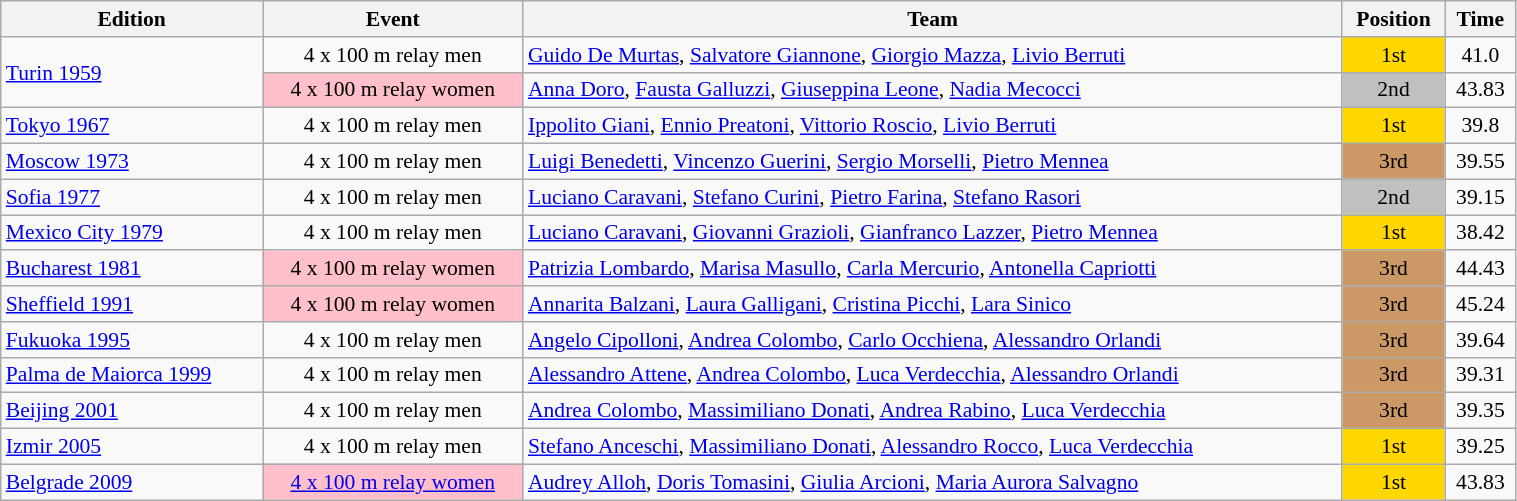<table class="wikitable" width=80% style="font-size:90%; text-align:center;">
<tr>
<th>Edition</th>
<th>Event</th>
<th>Team</th>
<th>Position</th>
<th>Time</th>
</tr>
<tr>
<td rowspan=2 align=left> <a href='#'>Turin 1959</a></td>
<td>4 x 100 m relay men</td>
<td align=left><a href='#'>Guido De Murtas</a>, <a href='#'>Salvatore Giannone</a>, <a href='#'>Giorgio Mazza</a>, <a href='#'>Livio Berruti</a></td>
<td bgcolor=gold>1st</td>
<td>41.0</td>
</tr>
<tr>
<td bgcolor=pink>4 x 100 m relay women</td>
<td align=left><a href='#'>Anna Doro</a>, <a href='#'>Fausta Galluzzi</a>, <a href='#'>Giuseppina Leone</a>, <a href='#'>Nadia Mecocci</a></td>
<td bgcolor=silver>2nd</td>
<td>43.83</td>
</tr>
<tr>
<td align=left> <a href='#'>Tokyo 1967</a></td>
<td>4 x 100 m relay men</td>
<td align=left><a href='#'>Ippolito Giani</a>, <a href='#'>Ennio Preatoni</a>, <a href='#'>Vittorio Roscio</a>, <a href='#'>Livio Berruti</a></td>
<td bgcolor=gold>1st</td>
<td>39.8</td>
</tr>
<tr>
<td align=left> <a href='#'>Moscow 1973</a></td>
<td>4 x 100 m relay men</td>
<td align=left><a href='#'>Luigi Benedetti</a>, <a href='#'>Vincenzo Guerini</a>, <a href='#'>Sergio Morselli</a>, <a href='#'>Pietro Mennea</a></td>
<td bgcolor=cc9966>3rd</td>
<td>39.55</td>
</tr>
<tr>
<td align=left> <a href='#'>Sofia 1977</a></td>
<td>4 x 100 m relay men</td>
<td align=left><a href='#'>Luciano Caravani</a>, <a href='#'>Stefano Curini</a>, <a href='#'>Pietro Farina</a>, <a href='#'>Stefano Rasori</a></td>
<td bgcolor=silver>2nd</td>
<td>39.15</td>
</tr>
<tr>
<td align=left> <a href='#'>Mexico City 1979</a></td>
<td>4 x 100 m relay men</td>
<td align=left><a href='#'>Luciano Caravani</a>, <a href='#'>Giovanni Grazioli</a>, <a href='#'>Gianfranco Lazzer</a>, <a href='#'>Pietro Mennea</a></td>
<td bgcolor=gold>1st</td>
<td>38.42 </td>
</tr>
<tr>
<td align=left> <a href='#'>Bucharest 1981</a></td>
<td bgcolor=pink>4 x 100 m relay women</td>
<td align=left><a href='#'>Patrizia Lombardo</a>, <a href='#'>Marisa Masullo</a>, <a href='#'>Carla Mercurio</a>, <a href='#'>Antonella Capriotti</a></td>
<td bgcolor=cc9966>3rd</td>
<td>44.43</td>
</tr>
<tr>
<td align=left> <a href='#'>Sheffield 1991</a></td>
<td bgcolor=pink>4 x 100 m relay women</td>
<td align=left><a href='#'>Annarita Balzani</a>, <a href='#'>Laura Galligani</a>, <a href='#'>Cristina Picchi</a>, <a href='#'>Lara Sinico</a></td>
<td bgcolor=cc9966>3rd</td>
<td>45.24</td>
</tr>
<tr>
<td align=left> <a href='#'>Fukuoka 1995</a></td>
<td>4 x 100 m relay men</td>
<td align=left><a href='#'>Angelo Cipolloni</a>, <a href='#'>Andrea Colombo</a>, <a href='#'>Carlo Occhiena</a>, <a href='#'>Alessandro Orlandi</a></td>
<td bgcolor=cc9966>3rd</td>
<td>39.64</td>
</tr>
<tr>
<td align=left> <a href='#'>Palma de Maiorca 1999</a></td>
<td>4 x 100 m relay men</td>
<td align=left><a href='#'>Alessandro Attene</a>, <a href='#'>Andrea Colombo</a>, <a href='#'>Luca Verdecchia</a>, <a href='#'>Alessandro Orlandi</a></td>
<td bgcolor=cc9966>3rd</td>
<td>39.31</td>
</tr>
<tr>
<td align=left> <a href='#'>Beijing 2001</a></td>
<td>4 x 100 m relay men</td>
<td align=left><a href='#'>Andrea Colombo</a>, <a href='#'>Massimiliano Donati</a>, <a href='#'>Andrea Rabino</a>, <a href='#'>Luca Verdecchia</a></td>
<td bgcolor=cc9966>3rd</td>
<td>39.35</td>
</tr>
<tr>
<td align=left> <a href='#'>Izmir 2005</a></td>
<td>4 x 100 m relay men</td>
<td align=left><a href='#'>Stefano Anceschi</a>, <a href='#'>Massimiliano Donati</a>, <a href='#'>Alessandro Rocco</a>, <a href='#'>Luca Verdecchia</a></td>
<td bgcolor=gold>1st</td>
<td>39.25</td>
</tr>
<tr>
<td align=left> <a href='#'>Belgrade 2009</a></td>
<td bgcolor=pink><a href='#'>4 x 100 m relay women</a></td>
<td align=left><a href='#'>Audrey Alloh</a>, <a href='#'>Doris Tomasini</a>, <a href='#'>Giulia Arcioni</a>, <a href='#'>Maria Aurora Salvagno</a></td>
<td bgcolor=gold>1st</td>
<td>43.83</td>
</tr>
</table>
